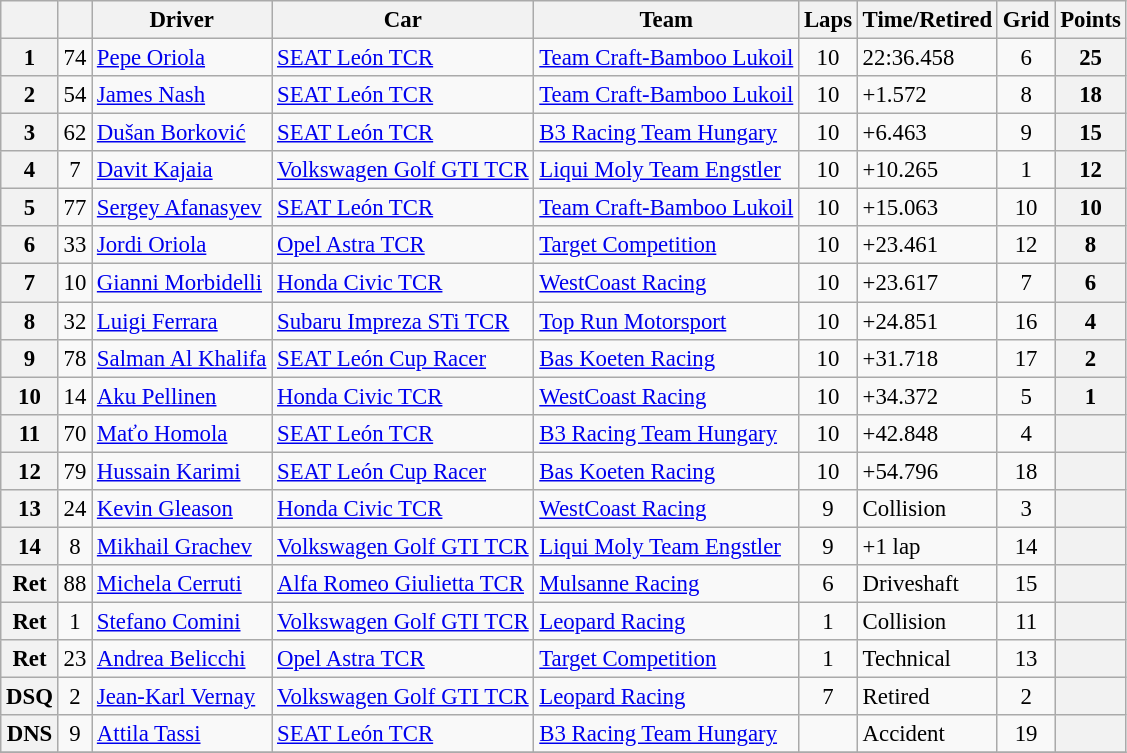<table class="wikitable sortable" style="font-size:95%">
<tr>
<th></th>
<th></th>
<th>Driver</th>
<th>Car</th>
<th>Team</th>
<th>Laps</th>
<th>Time/Retired</th>
<th>Grid</th>
<th>Points</th>
</tr>
<tr>
<th>1</th>
<td align=center>74</td>
<td> <a href='#'>Pepe Oriola</a></td>
<td><a href='#'>SEAT León TCR</a></td>
<td> <a href='#'>Team Craft-Bamboo Lukoil</a></td>
<td align=center>10</td>
<td>22:36.458</td>
<td align=center>6</td>
<th>25</th>
</tr>
<tr>
<th>2</th>
<td align=center>54</td>
<td> <a href='#'>James Nash</a></td>
<td><a href='#'>SEAT León TCR</a></td>
<td> <a href='#'>Team Craft-Bamboo Lukoil</a></td>
<td align=center>10</td>
<td>+1.572</td>
<td align=center>8</td>
<th>18</th>
</tr>
<tr>
<th>3</th>
<td align=center>62</td>
<td> <a href='#'>Dušan Borković</a></td>
<td><a href='#'>SEAT León TCR</a></td>
<td> <a href='#'>B3 Racing Team Hungary</a></td>
<td align=center>10</td>
<td>+6.463</td>
<td align=center>9</td>
<th>15</th>
</tr>
<tr>
<th>4</th>
<td align=center>7</td>
<td> <a href='#'>Davit Kajaia</a></td>
<td><a href='#'>Volkswagen Golf GTI TCR</a></td>
<td> <a href='#'>Liqui Moly Team Engstler</a></td>
<td align=center>10</td>
<td>+10.265</td>
<td align=center>1</td>
<th>12</th>
</tr>
<tr>
<th>5</th>
<td align=center>77</td>
<td> <a href='#'>Sergey Afanasyev</a></td>
<td><a href='#'>SEAT León TCR</a></td>
<td> <a href='#'>Team Craft-Bamboo Lukoil</a></td>
<td align=center>10</td>
<td>+15.063</td>
<td align=center>10</td>
<th>10</th>
</tr>
<tr>
<th>6</th>
<td align=center>33</td>
<td> <a href='#'>Jordi Oriola</a></td>
<td><a href='#'>Opel Astra TCR</a></td>
<td> <a href='#'>Target Competition</a></td>
<td align=center>10</td>
<td>+23.461</td>
<td align=center>12</td>
<th>8</th>
</tr>
<tr>
<th>7</th>
<td align=center>10</td>
<td> <a href='#'>Gianni Morbidelli</a></td>
<td><a href='#'>Honda Civic TCR</a></td>
<td> <a href='#'>WestCoast Racing</a></td>
<td align=center>10</td>
<td>+23.617</td>
<td align=center>7</td>
<th>6</th>
</tr>
<tr>
<th>8</th>
<td align=center>32</td>
<td> <a href='#'>Luigi Ferrara</a></td>
<td><a href='#'>Subaru Impreza STi TCR</a></td>
<td> <a href='#'>Top Run Motorsport</a></td>
<td align=center>10</td>
<td>+24.851</td>
<td align=center>16</td>
<th>4</th>
</tr>
<tr>
<th>9</th>
<td align=center>78</td>
<td> <a href='#'>Salman Al Khalifa</a></td>
<td><a href='#'>SEAT León Cup Racer</a></td>
<td> <a href='#'>Bas Koeten Racing</a></td>
<td align=center>10</td>
<td>+31.718</td>
<td align=center>17</td>
<th>2</th>
</tr>
<tr>
<th>10</th>
<td align=center>14</td>
<td> <a href='#'>Aku Pellinen</a></td>
<td><a href='#'>Honda Civic TCR</a></td>
<td> <a href='#'>WestCoast Racing</a></td>
<td align=center>10</td>
<td>+34.372</td>
<td align=center>5</td>
<th>1</th>
</tr>
<tr>
<th>11</th>
<td align=center>70</td>
<td> <a href='#'>Maťo Homola</a></td>
<td><a href='#'>SEAT León TCR</a></td>
<td> <a href='#'>B3 Racing Team Hungary</a></td>
<td align=center>10</td>
<td>+42.848</td>
<td align=center>4</td>
<th></th>
</tr>
<tr>
<th>12</th>
<td align=center>79</td>
<td> <a href='#'>Hussain Karimi</a></td>
<td><a href='#'>SEAT León Cup Racer</a></td>
<td> <a href='#'>Bas Koeten Racing</a></td>
<td align=center>10</td>
<td>+54.796</td>
<td align=center>18</td>
<th></th>
</tr>
<tr>
<th>13</th>
<td align=center>24</td>
<td> <a href='#'>Kevin Gleason</a></td>
<td><a href='#'>Honda Civic TCR</a></td>
<td> <a href='#'>WestCoast Racing</a></td>
<td align=center>9</td>
<td>Collision</td>
<td align=center>3</td>
<th></th>
</tr>
<tr>
<th>14</th>
<td align=center>8</td>
<td> <a href='#'>Mikhail Grachev</a></td>
<td><a href='#'>Volkswagen Golf GTI TCR</a></td>
<td> <a href='#'>Liqui Moly Team Engstler</a></td>
<td align=center>9</td>
<td>+1 lap</td>
<td align=center>14</td>
<th></th>
</tr>
<tr>
<th>Ret</th>
<td align=center>88</td>
<td> <a href='#'>Michela Cerruti</a></td>
<td><a href='#'>Alfa Romeo Giulietta TCR</a></td>
<td> <a href='#'>Mulsanne Racing</a></td>
<td align=center>6</td>
<td>Driveshaft</td>
<td align=center>15</td>
<th></th>
</tr>
<tr>
<th>Ret</th>
<td align=center>1</td>
<td> <a href='#'>Stefano Comini</a></td>
<td><a href='#'>Volkswagen Golf GTI TCR</a></td>
<td> <a href='#'>Leopard Racing</a></td>
<td align=center>1</td>
<td>Collision</td>
<td align=center>11</td>
<th></th>
</tr>
<tr>
<th>Ret</th>
<td align=center>23</td>
<td> <a href='#'>Andrea Belicchi</a></td>
<td><a href='#'>Opel Astra TCR</a></td>
<td> <a href='#'>Target Competition</a></td>
<td align=center>1</td>
<td>Technical</td>
<td align=center>13</td>
<th></th>
</tr>
<tr>
<th>DSQ</th>
<td align=center>2</td>
<td> <a href='#'>Jean-Karl Vernay</a></td>
<td><a href='#'>Volkswagen Golf GTI TCR</a></td>
<td> <a href='#'>Leopard Racing</a></td>
<td align=center>7</td>
<td>Retired</td>
<td align=center>2</td>
<th></th>
</tr>
<tr>
<th>DNS</th>
<td align=center>9</td>
<td> <a href='#'>Attila Tassi</a></td>
<td><a href='#'>SEAT León TCR</a></td>
<td> <a href='#'>B3 Racing Team Hungary</a></td>
<td align=center></td>
<td>Accident</td>
<td align=center>19</td>
<th></th>
</tr>
<tr>
</tr>
</table>
